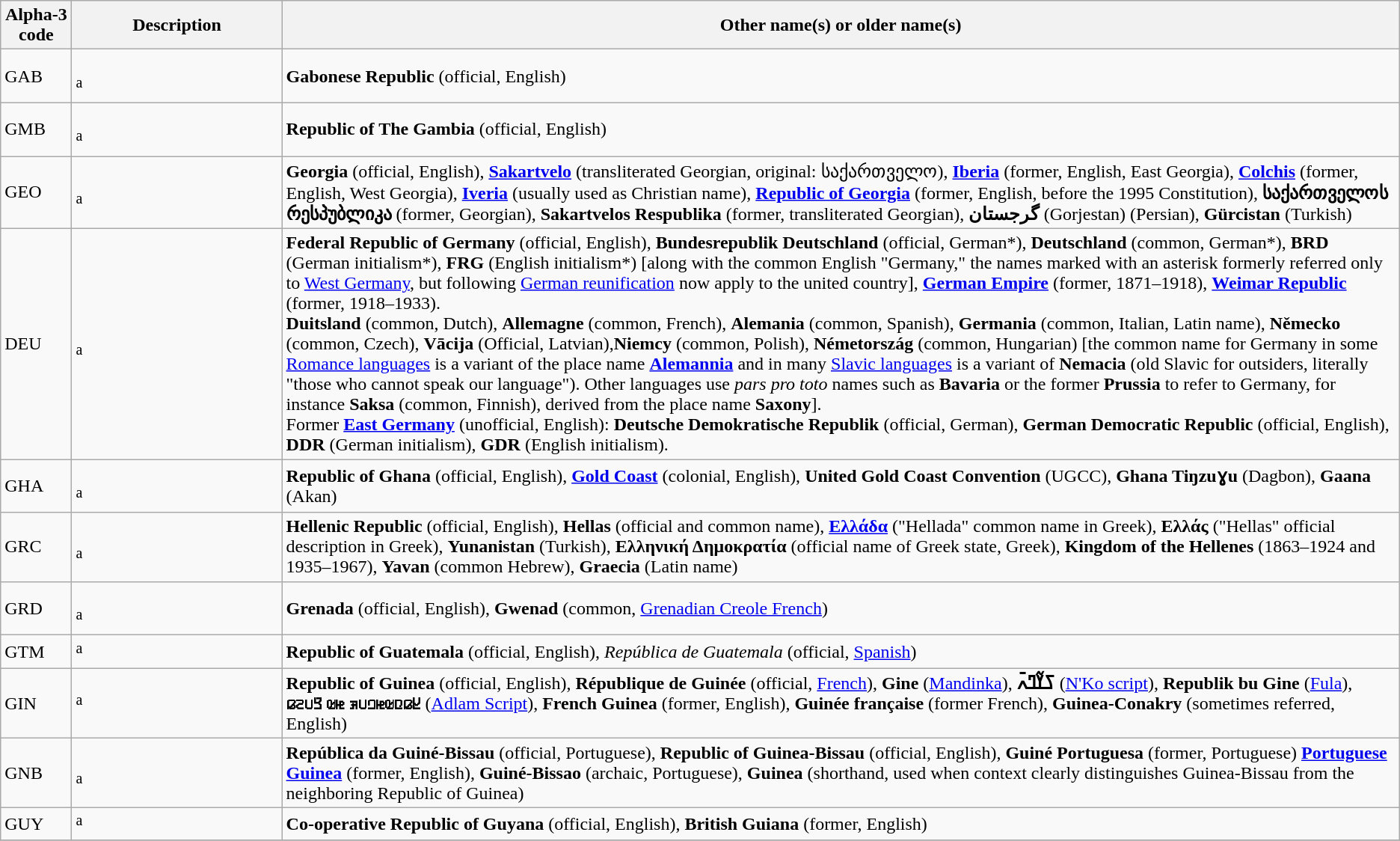<table class="wikitable">
<tr>
<th>Alpha-3 code</th>
<th width=180px>Description</th>
<th>Other name(s) or older name(s)</th>
</tr>
<tr>
<td>GAB</td>
<td> <br> <sup>a</sup></td>
<td><strong>Gabonese Republic</strong> (official, English)</td>
</tr>
<tr>
<td>GMB</td>
<td> <br> <sup>a</sup></td>
<td><strong>Republic of The Gambia</strong> (official, English)</td>
</tr>
<tr>
<td>GEO</td>
<td> <br> <sup>a</sup></td>
<td><strong>Georgia</strong> (official, English), <strong><a href='#'>Sakartvelo</a></strong> (transliterated Georgian, original: საქართველო), <strong><a href='#'>Iberia</a></strong> (former, English, East Georgia), <strong><a href='#'>Colchis</a></strong> (former, English, West Georgia), <strong><a href='#'>Iveria</a></strong> (usually used as Christian name), <strong><a href='#'>Republic of Georgia</a></strong> (former, English, before the 1995 Constitution), <strong>საქართველოს რესპუბლიკა</strong> (former, Georgian), <strong>Sakartvelos Respublika</strong> (former, transliterated Georgian), <strong>گرجستان</strong> (Gorjestan) (Persian), <strong>Gürcistan</strong> (Turkish)</td>
</tr>
<tr>
<td>DEU</td>
<td> <br> <sup>a</sup></td>
<td><strong>Federal Republic of Germany</strong> (official, English), <strong>Bundesrepublik Deutschland</strong> (official, German*), <strong>Deutschland</strong> (common, German*), <strong>BRD</strong> (German initialism*), <strong>FRG</strong> (English initialism*) [along with the common English "Germany," the names marked with an asterisk formerly referred only to <a href='#'>West Germany</a>, but following <a href='#'>German reunification</a> now apply to the united country], <strong><a href='#'>German Empire</a></strong> (former, 1871–1918), <strong><a href='#'>Weimar Republic</a></strong> (former, 1918–1933).<br><strong>Duitsland</strong> (common, Dutch), <strong>Allemagne</strong> (common, French), <strong>Alemania</strong> (common, Spanish), <strong>Germania</strong> (common, Italian, Latin name), <strong>Německo</strong> (common, Czech), <strong>Vācija</strong> (Official, Latvian),<strong>Niemcy</strong> (common, Polish), <strong>Németország</strong> (common, Hungarian) [the common name for Germany in some <a href='#'>Romance languages</a> is a variant of the place name <strong><a href='#'>Alemannia</a></strong> and in many <a href='#'>Slavic languages</a> is a variant of <strong>Nemacia</strong> (old Slavic for outsiders, literally "those who cannot speak our language"). Other languages use <em>pars pro toto</em> names such as <strong>Bavaria</strong> or the former <strong>Prussia</strong> to refer to Germany, for instance <strong>Saksa</strong> (common, Finnish), derived from the place name <strong>Saxony</strong>]. <br>Former <strong><a href='#'>East Germany</a></strong> (unofficial, English): <strong>Deutsche Demokratische Republik</strong> (official, German), <strong>German Democratic Republic</strong> (official, English), <strong>DDR</strong> (German initialism), <strong>GDR</strong> (English initialism). <br></td>
</tr>
<tr>
<td>GHA</td>
<td> <br> <sup>a</sup></td>
<td><strong>Republic of Ghana</strong> (official, English), <strong><a href='#'>Gold Coast</a></strong> (colonial, English), <strong>United Gold Coast Convention</strong> (UGCC), <strong>Ghana Tiŋzuɣu</strong> (Dagbon), <strong>Gaana</strong> (Akan)</td>
</tr>
<tr>
<td>GRC</td>
<td> <br> <sup>a</sup></td>
<td><strong>Hellenic Republic</strong> (official, English), <strong>Hellas</strong> (official and common name), <strong><a href='#'>Ελλάδα</a></strong> ("Hellada" common name in Greek), <strong>Ελλάς</strong> ("Hellas" official description in Greek), <strong>Yunanistan</strong> (Turkish), <strong>Ελληνική Δημοκρατία</strong> (official name of Greek state, Greek), <strong>Kingdom of the Hellenes</strong> (1863–1924 and 1935–1967), <strong>Yavan</strong> (common Hebrew), <strong>Graecia</strong> (Latin name)</td>
</tr>
<tr>
<td>GRD</td>
<td> <br> <sup>a</sup></td>
<td><strong>Grenada</strong> (official, English), <strong>Gwenad</strong> (common, <a href='#'>Grenadian Creole French</a>)</td>
</tr>
<tr>
<td>GTM</td>
<td>  <sup>a</sup></td>
<td><strong>Republic of Guatemala</strong> (official, English), <em>República de Guatemala</em> (official, <a href='#'>Spanish</a>)</td>
</tr>
<tr>
<td>GIN</td>
<td>  <sup>a</sup></td>
<td><strong>Republic of Guinea</strong> (official, English), <strong>République de Guinée</strong> (official, <a href='#'>French</a>), <strong>Gine</strong> (<a href='#'>Mandinka</a>), <strong>ߖߌ߬ߣߍ߫</strong> (<a href='#'>N'Ko script</a>), <strong>Republik bu Gine</strong> (<a href='#'>Fula</a>), <strong>𞤈𞤫𞤨𞤵𞤦𞤤𞤭𞤳 𞤦𞤵 𞤘𞤭𞤲𞤫</strong> (<a href='#'>Adlam Script</a>), <strong>French Guinea</strong> (former, English), <strong>Guinée française</strong> (former French), <strong>Guinea-Conakry</strong> (sometimes referred, English)</td>
</tr>
<tr>
<td>GNB</td>
<td> <br> <sup>a</sup></td>
<td><strong>República da Guiné-Bissau</strong> (official, Portuguese), <strong>Republic of Guinea-Bissau</strong> (official, English), <strong>Guiné Portuguesa</strong> (former, Portuguese) <strong><a href='#'>Portuguese Guinea</a></strong> (former, English), <strong>Guiné-Bissao</strong> (archaic, Portuguese), <strong>Guinea</strong> (shorthand, used when context clearly distinguishes Guinea-Bissau from the neighboring Republic of Guinea)</td>
</tr>
<tr>
<td>GUY</td>
<td>  <sup>a</sup></td>
<td><strong>Co‑operative Republic of Guyana</strong> (official, English), <strong>British Guiana</strong> (former, English)</td>
</tr>
<tr>
</tr>
</table>
